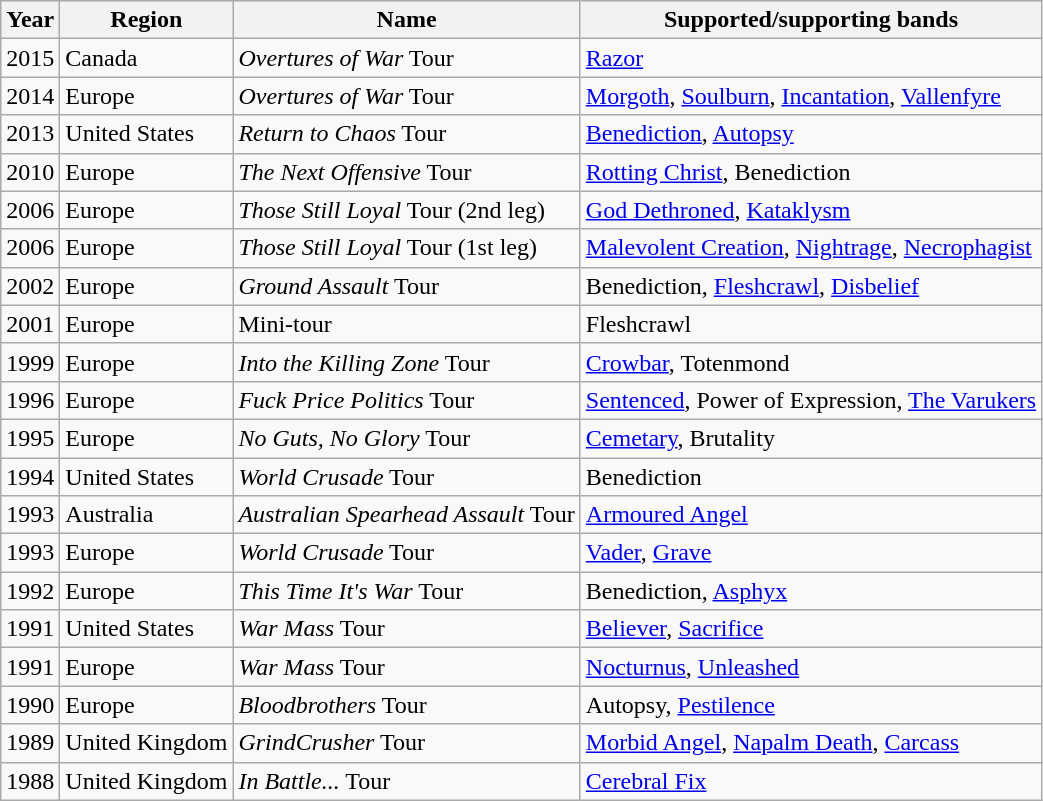<table class="wikitable sortable">
<tr>
<th>Year</th>
<th>Region</th>
<th>Name</th>
<th>Supported/supporting bands</th>
</tr>
<tr>
<td>2015</td>
<td>Canada</td>
<td><em>Overtures of War</em> Tour</td>
<td><a href='#'>Razor</a></td>
</tr>
<tr>
<td>2014</td>
<td>Europe</td>
<td><em>Overtures of War</em> Tour</td>
<td><a href='#'>Morgoth</a>, <a href='#'>Soulburn</a>, <a href='#'>Incantation</a>, <a href='#'>Vallenfyre</a></td>
</tr>
<tr>
<td>2013</td>
<td>United States</td>
<td><em>Return to Chaos</em> Tour</td>
<td><a href='#'>Benediction</a>, <a href='#'>Autopsy</a></td>
</tr>
<tr>
<td>2010</td>
<td>Europe</td>
<td><em>The Next Offensive</em> Tour</td>
<td><a href='#'>Rotting Christ</a>, Benediction</td>
</tr>
<tr>
<td>2006</td>
<td>Europe</td>
<td><em>Those Still Loyal</em> Tour (2nd leg)</td>
<td><a href='#'>God Dethroned</a>, <a href='#'>Kataklysm</a></td>
</tr>
<tr>
<td>2006</td>
<td>Europe</td>
<td><em>Those Still Loyal</em> Tour (1st leg)</td>
<td><a href='#'>Malevolent Creation</a>, <a href='#'>Nightrage</a>, <a href='#'>Necrophagist</a></td>
</tr>
<tr>
<td>2002</td>
<td>Europe</td>
<td><em>Ground Assault</em> Tour</td>
<td>Benediction, <a href='#'>Fleshcrawl</a>, <a href='#'>Disbelief</a></td>
</tr>
<tr>
<td>2001</td>
<td>Europe</td>
<td>Mini-tour</td>
<td>Fleshcrawl</td>
</tr>
<tr>
<td>1999</td>
<td>Europe</td>
<td><em>Into the Killing Zone</em> Tour</td>
<td><a href='#'>Crowbar</a>, Totenmond</td>
</tr>
<tr>
<td>1996</td>
<td>Europe</td>
<td><em>Fuck Price Politics</em> Tour</td>
<td><a href='#'>Sentenced</a>, Power of Expression, <a href='#'>The Varukers</a></td>
</tr>
<tr>
<td>1995</td>
<td>Europe</td>
<td><em>No Guts, No Glory</em> Tour</td>
<td><a href='#'>Cemetary</a>, Brutality</td>
</tr>
<tr>
<td>1994</td>
<td>United States</td>
<td><em>World Crusade</em> Tour</td>
<td>Benediction</td>
</tr>
<tr>
<td>1993</td>
<td>Australia</td>
<td><em>Australian Spearhead Assault</em> Tour</td>
<td><a href='#'>Armoured Angel</a></td>
</tr>
<tr>
<td>1993</td>
<td>Europe</td>
<td><em>World Crusade</em> Tour</td>
<td><a href='#'>Vader</a>, <a href='#'>Grave</a></td>
</tr>
<tr>
<td>1992</td>
<td>Europe</td>
<td><em>This Time It's War</em> Tour</td>
<td>Benediction, <a href='#'>Asphyx</a></td>
</tr>
<tr>
<td>1991</td>
<td>United States</td>
<td><em>War Mass</em> Tour</td>
<td><a href='#'>Believer</a>, <a href='#'>Sacrifice</a></td>
</tr>
<tr>
<td>1991</td>
<td>Europe</td>
<td><em>War Mass</em> Tour</td>
<td><a href='#'>Nocturnus</a>, <a href='#'>Unleashed</a></td>
</tr>
<tr>
<td>1990</td>
<td>Europe</td>
<td><em>Bloodbrothers</em> Tour</td>
<td>Autopsy, <a href='#'>Pestilence</a></td>
</tr>
<tr>
<td>1989</td>
<td>United Kingdom</td>
<td><em>GrindCrusher</em> Tour</td>
<td><a href='#'>Morbid Angel</a>, <a href='#'>Napalm Death</a>, <a href='#'>Carcass</a></td>
</tr>
<tr>
<td>1988</td>
<td>United Kingdom</td>
<td><em>In Battle...</em> Tour</td>
<td><a href='#'>Cerebral Fix</a></td>
</tr>
</table>
